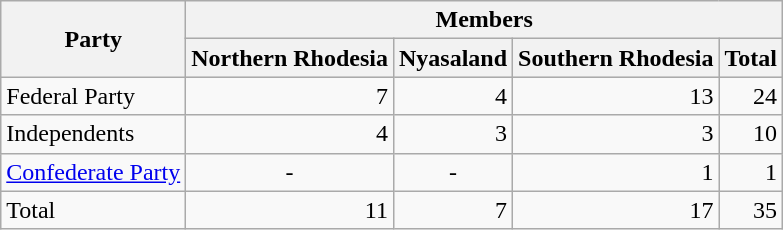<table class="wikitable">
<tr>
<th align="left" rowspan=2>Party</th>
<th align="center" colspan=4>Members</th>
</tr>
<tr bgcolor="CCCCCC">
<th align="left">Northern Rhodesia</th>
<th align="left">Nyasaland</th>
<th align="left">Southern Rhodesia</th>
<th align="left">Total</th>
</tr>
<tr>
<td align="left">Federal Party</td>
<td align="right">7</td>
<td align="right">4</td>
<td align="right">13</td>
<td align="right">24</td>
</tr>
<tr>
<td align="left">Independents</td>
<td align="right">4</td>
<td align="right">3</td>
<td align="right">3</td>
<td align="right">10</td>
</tr>
<tr>
<td align="left"><a href='#'>Confederate Party</a></td>
<td align="center">-</td>
<td align="center">-</td>
<td align="right">1</td>
<td align="right">1</td>
</tr>
<tr>
<td align="left">Total</td>
<td align="right">11</td>
<td align="right">7</td>
<td align="right">17</td>
<td align="right">35</td>
</tr>
</table>
